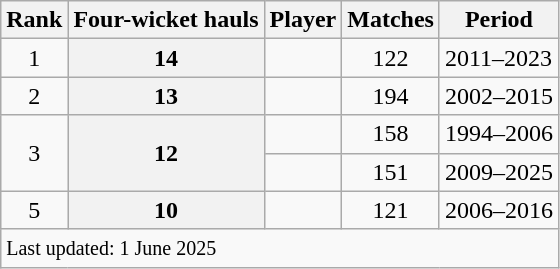<table class="wikitable plainrowheaders sortable">
<tr>
<th scope=col>Rank</th>
<th scope=col>Four-wicket hauls</th>
<th scope=col>Player</th>
<th scope=col>Matches</th>
<th scope=col>Period</th>
</tr>
<tr>
<td align=center>1</td>
<th scope=row style=text-align:center>14</th>
<td></td>
<td align=center>122</td>
<td>2011–2023</td>
</tr>
<tr>
<td align=center>2</td>
<th scope=row style=text-align:center>13</th>
<td></td>
<td align=center>194</td>
<td>2002–2015</td>
</tr>
<tr>
<td align=center rowspan=2>3</td>
<th scope=row style=text-align:center rowspan=2>12</th>
<td></td>
<td align=center>158</td>
<td>1994–2006</td>
</tr>
<tr>
<td></td>
<td align=center>151</td>
<td>2009–2025</td>
</tr>
<tr>
<td align=center>5</td>
<th scope=row style=text-align:center>10</th>
<td></td>
<td align=center>121</td>
<td>2006–2016</td>
</tr>
<tr class=sortbottom>
<td colspan=7><small>Last updated: 1 June 2025</small></td>
</tr>
</table>
